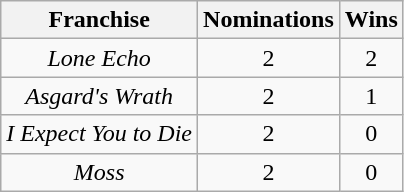<table class="wikitable sortable plainrowheaders" rowspan="2" style="text-align:center;" background: #f6e39c;>
<tr>
<th scope="col">Franchise</th>
<th scope="col">Nominations</th>
<th scope="col">Wins</th>
</tr>
<tr>
<td><em>Lone Echo</em></td>
<td>2</td>
<td>2</td>
</tr>
<tr>
<td><em>Asgard's Wrath</em></td>
<td>2</td>
<td>1</td>
</tr>
<tr>
<td><em>I Expect You to Die</em></td>
<td>2</td>
<td>0</td>
</tr>
<tr>
<td><em>Moss</em></td>
<td>2</td>
<td>0</td>
</tr>
</table>
